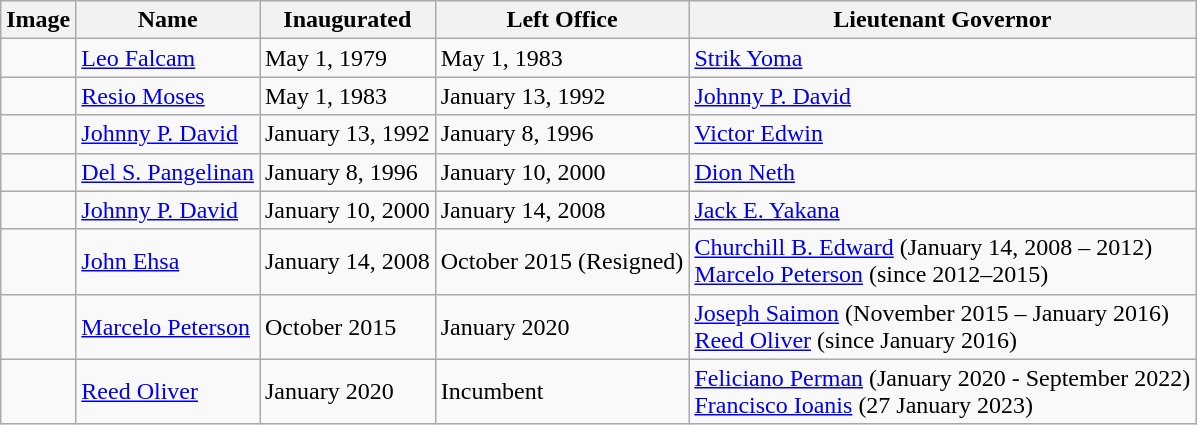<table class="wikitable">
<tr>
<th>Image</th>
<th>Name</th>
<th>Inaugurated</th>
<th>Left Office</th>
<th>Lieutenant Governor</th>
</tr>
<tr>
<td></td>
<td><a href='#'>Leo Falcam</a></td>
<td>May 1, 1979</td>
<td>May 1, 1983</td>
<td><a href='#'>Strik Yoma</a></td>
</tr>
<tr>
<td></td>
<td><a href='#'>Resio Moses</a></td>
<td>May 1, 1983</td>
<td>January 13, 1992</td>
<td><a href='#'>Johnny P. David</a></td>
</tr>
<tr>
<td></td>
<td><a href='#'>Johnny P. David</a></td>
<td>January 13, 1992</td>
<td>January 8, 1996</td>
<td><a href='#'>Victor Edwin</a></td>
</tr>
<tr>
<td></td>
<td><a href='#'>Del S. Pangelinan</a></td>
<td>January 8, 1996</td>
<td>January 10, 2000</td>
<td><a href='#'>Dion Neth</a></td>
</tr>
<tr>
<td></td>
<td><a href='#'>Johnny P. David</a></td>
<td>January 10, 2000</td>
<td>January 14, 2008</td>
<td><a href='#'>Jack E. Yakana</a></td>
</tr>
<tr>
<td></td>
<td><a href='#'>John Ehsa</a></td>
<td>January 14, 2008</td>
<td>October 2015 (Resigned)</td>
<td><a href='#'>Churchill B. Edward</a> (January 14, 2008 – 2012)<br><a href='#'>Marcelo Peterson</a> (since 2012–2015)</td>
</tr>
<tr>
<td></td>
<td><a href='#'>Marcelo Peterson</a></td>
<td>October 2015</td>
<td>January 2020</td>
<td><a href='#'>Joseph Saimon</a> (November 2015 – January 2016)<br><a href='#'>Reed Oliver</a> (since January 2016)</td>
</tr>
<tr>
<td></td>
<td><a href='#'>Reed Oliver</a></td>
<td>January 2020</td>
<td>Incumbent</td>
<td><a href='#'>Feliciano Perman</a> (January 2020 - September 2022)<br><a href='#'>Francisco Ioanis</a> (27 January 2023)</td>
</tr>
</table>
